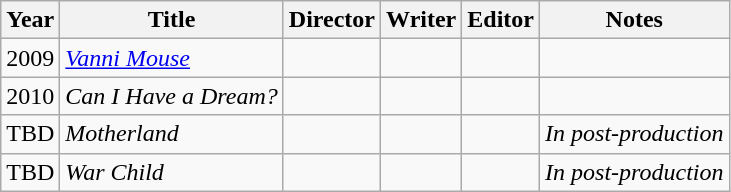<table class="wikitable">
<tr>
<th>Year</th>
<th>Title</th>
<th>Director</th>
<th>Writer</th>
<th>Editor</th>
<th>Notes</th>
</tr>
<tr>
<td>2009</td>
<td><em><a href='#'>Vanni Mouse</a></em></td>
<td></td>
<td></td>
<td></td>
<td></td>
</tr>
<tr>
<td>2010</td>
<td><em>Can I Have a Dream?</em></td>
<td></td>
<td></td>
<td></td>
<td></td>
</tr>
<tr>
<td>TBD</td>
<td><em>Motherland</em></td>
<td></td>
<td></td>
<td></td>
<td><em>In post-production</em></td>
</tr>
<tr>
<td>TBD</td>
<td><em>War Child</em></td>
<td></td>
<td></td>
<td></td>
<td><em>In post-production</em></td>
</tr>
</table>
